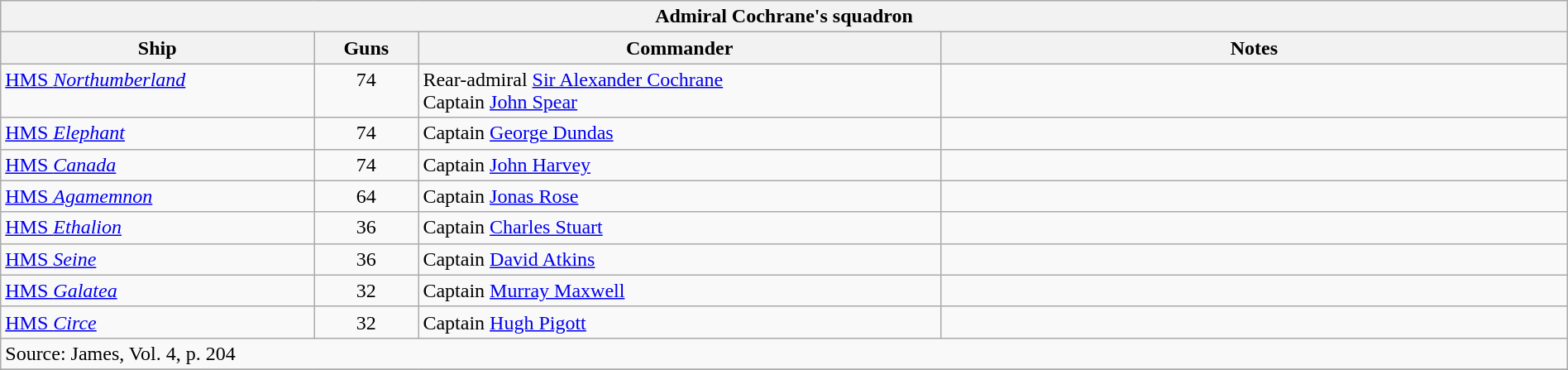<table class="wikitable" width=100%>
<tr valign="top">
<th colspan="11" bgcolor="white">Admiral Cochrane's squadron</th>
</tr>
<tr valign="top"|- valign="top">
<th width=15%; align= center>Ship</th>
<th width=5%; align= center>Guns</th>
<th width=25%; align= center>Commander</th>
<th width=30%; align= center>Notes</th>
</tr>
<tr valign="top">
<td align= left><a href='#'>HMS <em>Northumberland</em></a></td>
<td align= center>74</td>
<td align= left>Rear-admiral <a href='#'>Sir Alexander Cochrane</a><br> Captain <a href='#'>John Spear</a></td>
<td align= left></td>
</tr>
<tr valign="top">
<td align= left><a href='#'>HMS <em>Elephant</em></a></td>
<td align= center>74</td>
<td align= left>Captain <a href='#'>George Dundas</a></td>
<td align= left></td>
</tr>
<tr valign="top">
<td align= left><a href='#'>HMS <em>Canada</em></a></td>
<td align= center>74</td>
<td align= left>Captain <a href='#'>John Harvey</a></td>
<td align= left></td>
</tr>
<tr valign="top">
<td align= left><a href='#'>HMS <em>Agamemnon</em></a></td>
<td align= center>64</td>
<td align= left>Captain <a href='#'>Jonas Rose</a></td>
<td align= left></td>
</tr>
<tr valign="top">
<td align= left><a href='#'>HMS <em>Ethalion</em></a></td>
<td align= center>36</td>
<td align= left>Captain <a href='#'>Charles Stuart</a></td>
<td align= left></td>
</tr>
<tr valign="top">
<td align= left><a href='#'>HMS <em>Seine</em></a></td>
<td align= center>36</td>
<td align= left>Captain <a href='#'>David Atkins</a></td>
<td align= left></td>
</tr>
<tr valign="top">
<td align= left><a href='#'>HMS <em>Galatea</em></a></td>
<td align= center>32</td>
<td align= left>Captain <a href='#'>Murray Maxwell</a></td>
<td align= left></td>
</tr>
<tr valign="top">
<td align= left><a href='#'>HMS <em>Circe</em></a></td>
<td align= center>32</td>
<td align= left>Captain <a href='#'>Hugh Pigott</a></td>
<td align= left></td>
</tr>
<tr valign="top">
<td colspan="9" align="left">Source: James, Vol. 4, p. 204</td>
</tr>
<tr>
</tr>
</table>
